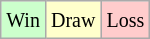<table class="wikitable">
<tr>
<td style="background-color: #CCFFCC;"><small>Win</small></td>
<td style="background-color: #FFFFCC;"><small>Draw</small></td>
<td style="background-color: #FFCCCC;"><small>Loss</small></td>
</tr>
</table>
